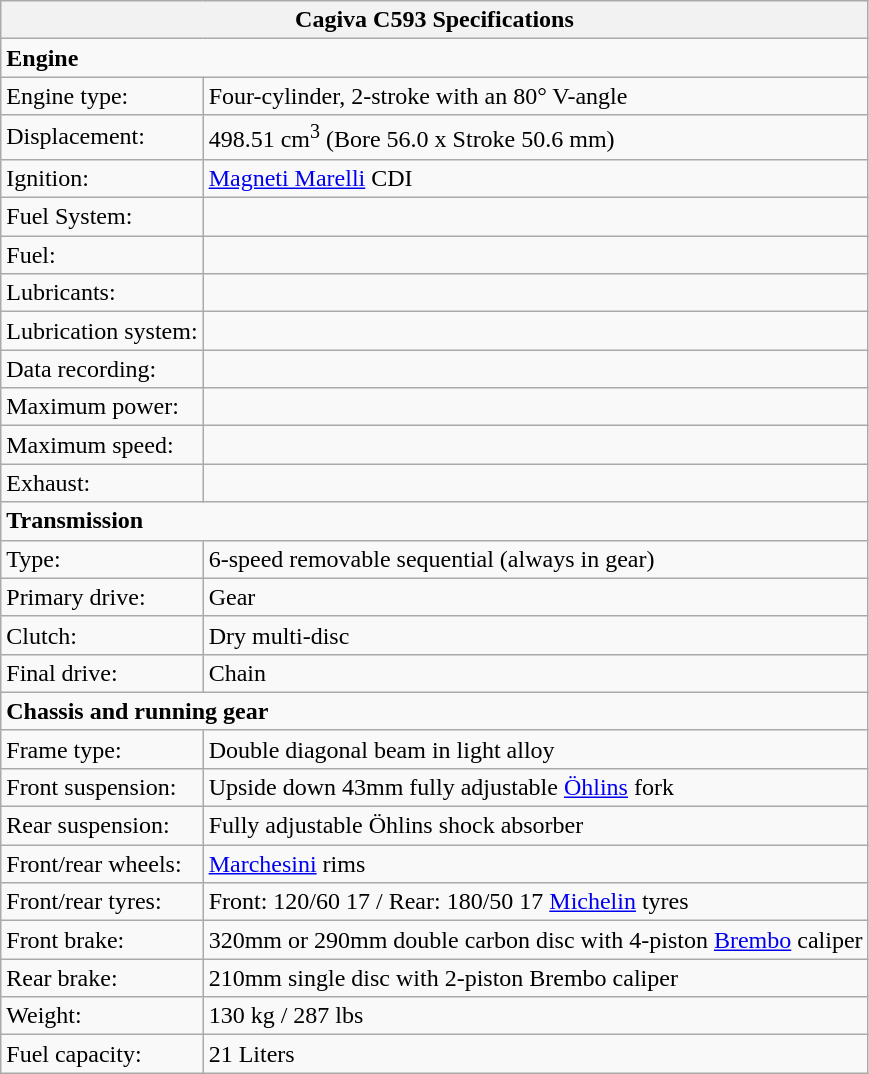<table class="wikitable">
<tr>
<th colspan=2>Cagiva C593 Specifications</th>
</tr>
<tr>
<td colspan=2><strong>Engine</strong></td>
</tr>
<tr>
<td>Engine type:</td>
<td>Four-cylinder, 2-stroke with an 80° V-angle</td>
</tr>
<tr>
<td>Displacement:</td>
<td>498.51 cm<sup>3</sup> (Bore 56.0 x Stroke 50.6 mm)</td>
</tr>
<tr>
<td>Ignition:</td>
<td><a href='#'>Magneti Marelli</a> CDI</td>
</tr>
<tr>
<td>Fuel System:</td>
<td></td>
</tr>
<tr>
<td>Fuel:</td>
<td></td>
</tr>
<tr>
<td>Lubricants:</td>
<td></td>
</tr>
<tr>
<td>Lubrication system:</td>
<td></td>
</tr>
<tr>
<td>Data recording:</td>
<td></td>
</tr>
<tr>
<td>Maximum power:</td>
<td></td>
</tr>
<tr>
<td>Maximum speed:</td>
<td></td>
</tr>
<tr>
<td>Exhaust:</td>
<td></td>
</tr>
<tr>
<td colspan=2><strong>Transmission</strong></td>
</tr>
<tr>
<td>Type:</td>
<td>6-speed removable sequential (always in gear)</td>
</tr>
<tr>
<td>Primary drive:</td>
<td>Gear</td>
</tr>
<tr>
<td>Clutch:</td>
<td>Dry multi-disc</td>
</tr>
<tr>
<td>Final drive:</td>
<td>Chain</td>
</tr>
<tr>
<td colspan=2><strong>Chassis and running gear</strong></td>
</tr>
<tr>
<td>Frame type:</td>
<td>Double diagonal beam in light alloy</td>
</tr>
<tr>
<td>Front suspension:</td>
<td>Upside down 43mm fully adjustable <a href='#'>Öhlins</a> fork</td>
</tr>
<tr>
<td>Rear suspension:</td>
<td>Fully adjustable Öhlins shock absorber</td>
</tr>
<tr>
<td>Front/rear wheels:</td>
<td><a href='#'>Marchesini</a> rims</td>
</tr>
<tr>
<td>Front/rear tyres:</td>
<td>Front: 120/60 17 / Rear: 180/50 17 <a href='#'>Michelin</a> tyres</td>
</tr>
<tr>
<td>Front brake:</td>
<td>320mm or 290mm double carbon disc with 4-piston <a href='#'>Brembo</a> caliper</td>
</tr>
<tr>
<td>Rear brake:</td>
<td>210mm single disc with 2-piston Brembo caliper</td>
</tr>
<tr>
<td>Weight:</td>
<td>130 kg / 287 lbs</td>
</tr>
<tr>
<td>Fuel capacity:</td>
<td>21 Liters</td>
</tr>
</table>
